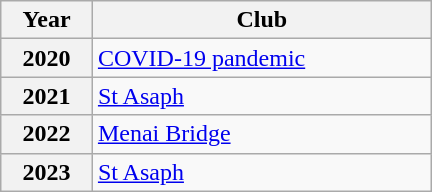<table class="wikitable" style="width:18em">
<tr>
<th>Year</th>
<th>Club</th>
</tr>
<tr>
<th scope="row">2020</th>
<td><a href='#'>COVID-19 pandemic</a></td>
</tr>
<tr>
<th scope="row">2021</th>
<td><a href='#'>St Asaph</a></td>
</tr>
<tr>
<th scope="row">2022</th>
<td><a href='#'>Menai Bridge</a></td>
</tr>
<tr>
<th scope="row">2023</th>
<td><a href='#'>St Asaph</a></td>
</tr>
</table>
